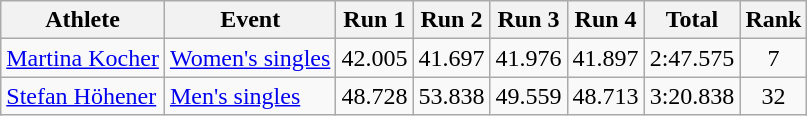<table class="wikitable" border="1">
<tr>
<th>Athlete</th>
<th>Event</th>
<th>Run 1</th>
<th>Run 2</th>
<th>Run 3</th>
<th>Run 4</th>
<th>Total</th>
<th>Rank</th>
</tr>
<tr align=center>
<td align=left><a href='#'>Martina Kocher</a></td>
<td align=left><a href='#'>Women's singles</a></td>
<td>42.005</td>
<td>41.697</td>
<td>41.976</td>
<td>41.897</td>
<td>2:47.575</td>
<td>7</td>
</tr>
<tr align=center>
<td align=left><a href='#'>Stefan Höhener</a></td>
<td align=left><a href='#'>Men's singles</a></td>
<td>48.728</td>
<td>53.838</td>
<td>49.559</td>
<td>48.713</td>
<td>3:20.838</td>
<td>32</td>
</tr>
</table>
